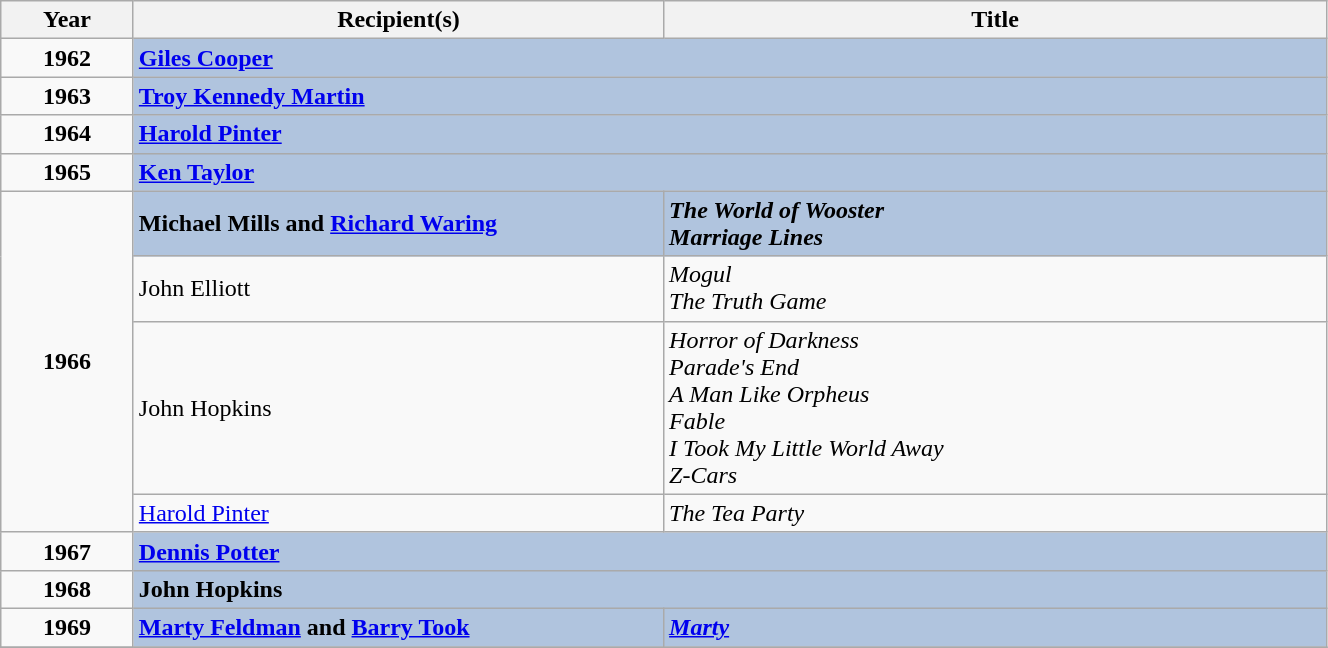<table class="wikitable" width="70%">
<tr>
<th width=5%>Year</th>
<th width=20%><strong>Recipient(s)</strong></th>
<th width=25%><strong>Title</strong></th>
</tr>
<tr>
<td style="text-align:center;"><strong>1962</strong></td>
<td colspan="2" style="background:#B0C4DE;"><strong><a href='#'>Giles Cooper</a></strong></td>
</tr>
<tr>
<td style="text-align:center;"><strong>1963</strong></td>
<td colspan="2" style="background:#B0C4DE;"><strong><a href='#'>Troy Kennedy Martin</a></strong></td>
</tr>
<tr>
<td style="text-align:center;"><strong>1964</strong></td>
<td colspan="2" style="background:#B0C4DE;"><strong><a href='#'>Harold Pinter</a></strong></td>
</tr>
<tr>
<td style="text-align:center;"><strong>1965</strong></td>
<td colspan="2" style="background:#B0C4DE;"><strong><a href='#'>Ken Taylor</a></strong></td>
</tr>
<tr>
<td rowspan="4" style="text-align:center;"><strong>1966</strong></td>
<td style="background:#B0C4DE;"><strong>Michael Mills and <a href='#'>Richard Waring</a></strong></td>
<td style="background:#B0C4DE;"><strong><em>The World of Wooster<br>Marriage Lines</em></strong></td>
</tr>
<tr>
<td>John Elliott</td>
<td><em>Mogul<br>The Truth Game</em></td>
</tr>
<tr>
<td>John Hopkins</td>
<td><em>Horror of Darkness<br>Parade's End<br>A Man Like Orpheus<br>Fable<br>I Took My Little World Away<br>Z-Cars</em></td>
</tr>
<tr>
<td><a href='#'>Harold Pinter</a></td>
<td><em>The Tea Party</em></td>
</tr>
<tr>
<td style="text-align:center;"><strong>1967</strong></td>
<td colspan="2" style="background:#B0C4DE;"><strong><a href='#'>Dennis Potter</a></strong></td>
</tr>
<tr>
<td style="text-align:center;"><strong>1968</strong></td>
<td colspan="2" style="background:#B0C4DE;"><strong>John Hopkins</strong></td>
</tr>
<tr>
<td style="text-align:center;"><strong>1969</strong></td>
<td style="background:#B0C4DE;"><strong><a href='#'>Marty Feldman</a> and <a href='#'>Barry Took</a></strong></td>
<td style="background:#B0C4DE;"><strong><em><a href='#'>Marty</a></em></strong></td>
</tr>
<tr>
</tr>
</table>
